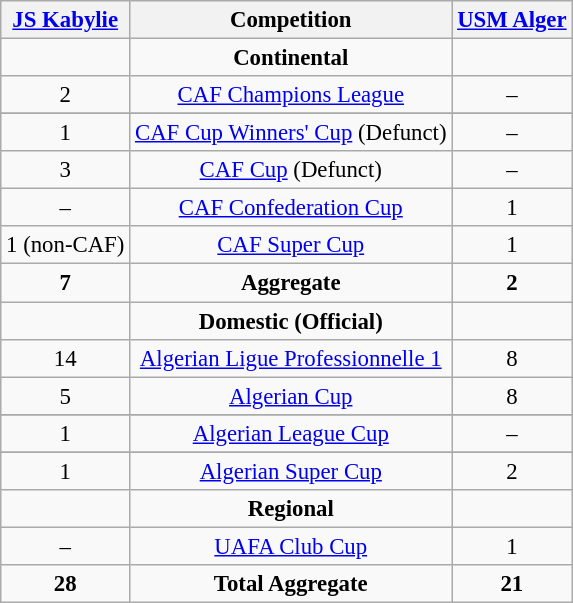<table class="wikitable plainrowheaders sortable" style="text-align:center;font-size:95%">
<tr>
<th><a href='#'>JS Kabylie</a></th>
<th>Competition</th>
<th><a href='#'>USM Alger</a></th>
</tr>
<tr>
<td></td>
<td><strong>Continental</strong></td>
<td></td>
</tr>
<tr style="text-align:center;">
<td>2</td>
<td><a href='#'>CAF Champions League</a></td>
<td>–</td>
</tr>
<tr>
</tr>
<tr style="text-align:center;">
<td>1</td>
<td><a href='#'>CAF Cup Winners' Cup</a> (Defunct)</td>
<td>–</td>
</tr>
<tr style="text-align:center;">
<td>3</td>
<td><a href='#'>CAF Cup</a> (Defunct)</td>
<td>–</td>
</tr>
<tr style="text-align:center;">
<td>–</td>
<td><a href='#'>CAF Confederation Cup</a></td>
<td>1</td>
</tr>
<tr style="text-align:center;">
<td>1 (non-CAF)</td>
<td><a href='#'>CAF Super Cup</a></td>
<td>1</td>
</tr>
<tr>
<td><strong>7</strong></td>
<td><strong>Aggregate</strong></td>
<td><strong>2</strong></td>
</tr>
<tr>
<td></td>
<td><strong>Domestic (Official)</strong></td>
<td></td>
</tr>
<tr style="text-align:center;">
<td>14</td>
<td><a href='#'>Algerian Ligue Professionnelle 1</a></td>
<td>8</td>
</tr>
<tr style="text-align:center;">
<td>5</td>
<td><a href='#'>Algerian Cup</a></td>
<td>8</td>
</tr>
<tr>
</tr>
<tr style="text-align:center;">
<td>1</td>
<td><a href='#'>Algerian League Cup</a></td>
<td>–</td>
</tr>
<tr>
</tr>
<tr style="text-align:center;">
<td>1</td>
<td><a href='#'>Algerian Super Cup</a></td>
<td>2</td>
</tr>
<tr>
<td></td>
<td><strong>Regional</strong></td>
<td></td>
</tr>
<tr style="text-align:center;">
<td>–</td>
<td><a href='#'>UAFA Club Cup</a></td>
<td>1</td>
</tr>
<tr align="center">
<td><strong>28</strong></td>
<td><strong>Total Aggregate</strong></td>
<td><strong>21</strong></td>
</tr>
</table>
